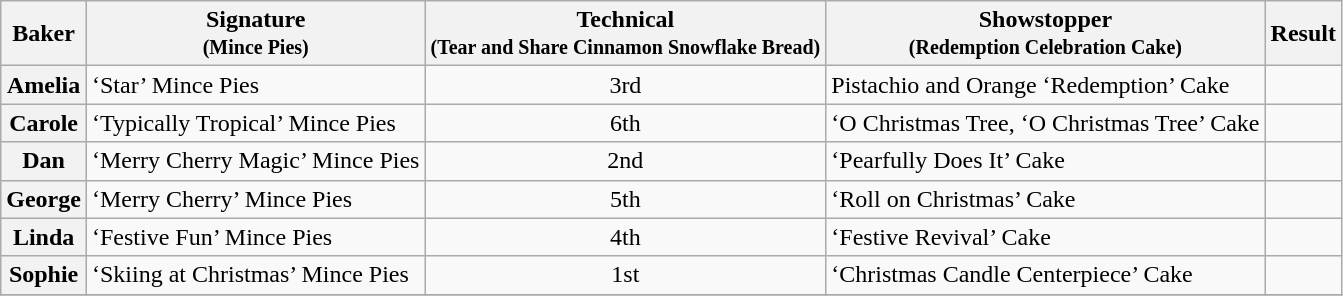<table class="wikitable sortable">
<tr>
<th scope="col">Baker</th>
<th scope="col" class="unsortable">Signature<br><small> (Mince Pies) </small></th>
<th scope="col">Technical<br> <small> (Tear and Share Cinnamon Snowflake Bread) </small></th>
<th scope="col" class="unsortable">Showstopper<br><small> (Redemption Celebration Cake) </small></th>
<th scope="col">Result</th>
</tr>
<tr>
<th scope="row">Amelia</th>
<td>‘Star’ Mince Pies</td>
<td align="center">3rd</td>
<td>Pistachio and Orange ‘Redemption’ Cake</td>
<td></td>
</tr>
<tr>
<th scope="row">Carole</th>
<td>‘Typically Tropical’ Mince Pies</td>
<td align="center">6th</td>
<td>‘O Christmas Tree, ‘O Christmas Tree’ Cake</td>
<td></td>
</tr>
<tr>
<th scope="row">Dan</th>
<td>‘Merry Cherry Magic’ Mince Pies</td>
<td align="center">2nd</td>
<td>‘Pearfully Does It’ Cake</td>
<td></td>
</tr>
<tr>
<th scope="row">George</th>
<td>‘Merry Cherry’ Mince Pies</td>
<td align="center">5th</td>
<td>‘Roll on Christmas’ Cake</td>
<td></td>
</tr>
<tr>
<th scope="row">Linda</th>
<td>‘Festive Fun’ Mince Pies</td>
<td align="center">4th</td>
<td>‘Festive Revival’ Cake</td>
<td></td>
</tr>
<tr>
<th scope="row">Sophie</th>
<td>‘Skiing at Christmas’ Mince Pies</td>
<td align="center">1st</td>
<td>‘Christmas Candle Centerpiece’ Cake</td>
<td></td>
</tr>
<tr>
</tr>
</table>
